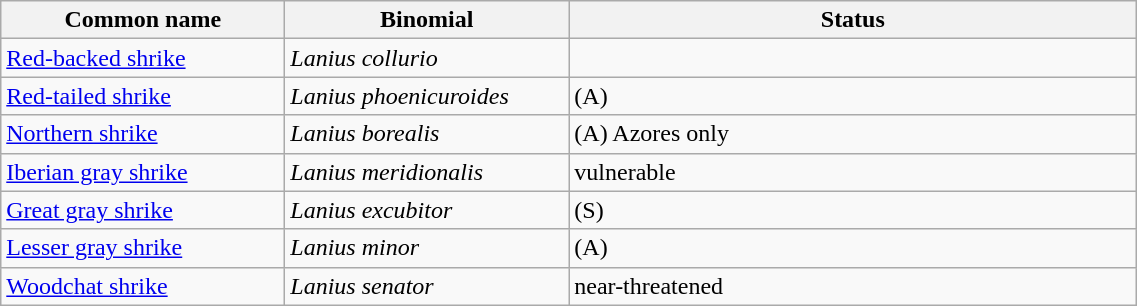<table width=60% class="wikitable">
<tr>
<th width=15%>Common name</th>
<th width=15%>Binomial</th>
<th width=30%>Status</th>
</tr>
<tr>
<td><a href='#'>Red-backed shrike</a></td>
<td><em>Lanius collurio</em></td>
<td></td>
</tr>
<tr>
<td><a href='#'>Red-tailed shrike</a></td>
<td><em>Lanius phoenicuroides</em></td>
<td>(A)</td>
</tr>
<tr>
<td><a href='#'>Northern shrike</a></td>
<td><em>Lanius borealis</em></td>
<td>(A) Azores only</td>
</tr>
<tr>
<td><a href='#'>Iberian gray shrike</a></td>
<td><em>Lanius meridionalis</em></td>
<td>vulnerable</td>
</tr>
<tr>
<td><a href='#'>Great gray shrike</a></td>
<td><em>Lanius excubitor</em></td>
<td>(S)</td>
</tr>
<tr>
<td><a href='#'>Lesser gray shrike</a></td>
<td><em>Lanius minor</em></td>
<td>(A)</td>
</tr>
<tr>
<td><a href='#'>Woodchat shrike</a></td>
<td><em>Lanius senator</em></td>
<td>near-threatened</td>
</tr>
</table>
